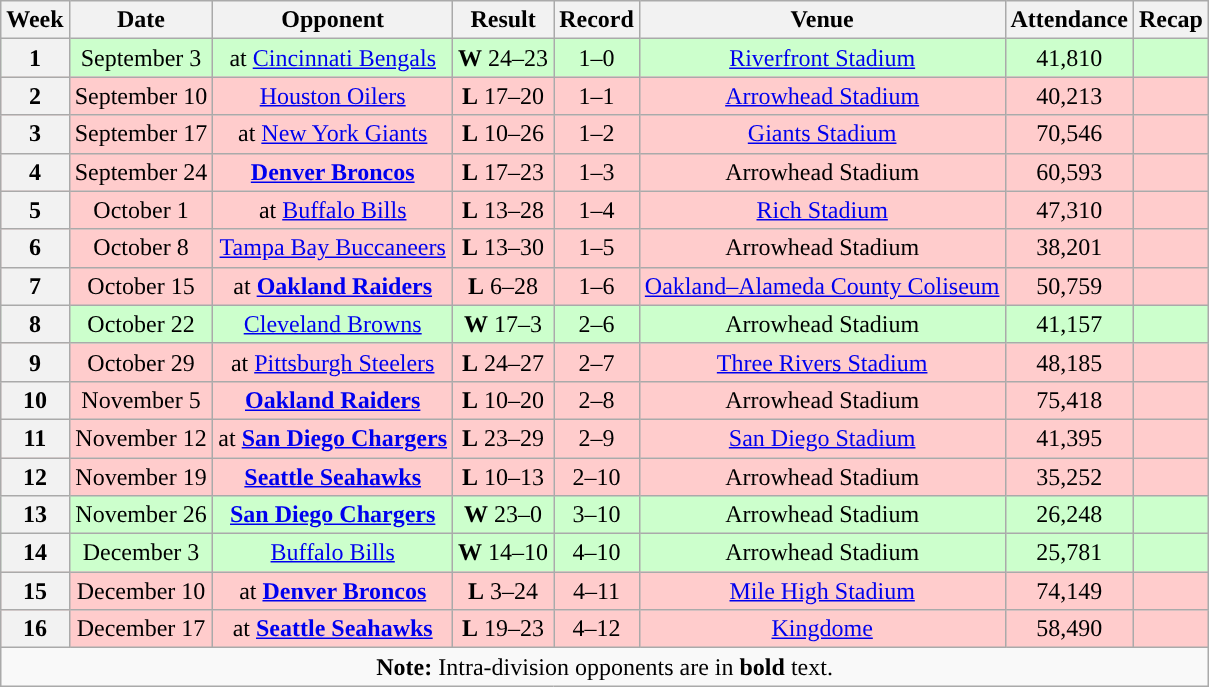<table class="wikitable" style="text-align:center">
<tr>
<th>Week</th>
<th>Date</th>
<th>Opponent</th>
<th>Result</th>
<th>Record</th>
<th>Venue</th>
<th>Attendance</th>
<th>Recap</th>
</tr>
<tr style="background:#cfc">
<th>1</th>
<td>September 3</td>
<td>at <a href='#'>Cincinnati Bengals</a></td>
<td><strong>W</strong> 24–23</td>
<td>1–0</td>
<td><a href='#'>Riverfront Stadium</a></td>
<td>41,810</td>
<td></td>
</tr>
<tr style="background:#fcc">
<th>2</th>
<td>September 10</td>
<td><a href='#'>Houston Oilers</a></td>
<td><strong>L</strong> 17–20</td>
<td>1–1</td>
<td><a href='#'>Arrowhead Stadium</a></td>
<td>40,213</td>
<td></td>
</tr>
<tr style="background:#fcc">
<th>3</th>
<td>September 17</td>
<td>at <a href='#'>New York Giants</a></td>
<td><strong>L</strong> 10–26</td>
<td>1–2</td>
<td><a href='#'>Giants Stadium</a></td>
<td>70,546</td>
<td></td>
</tr>
<tr style="background:#fcc">
<th>4</th>
<td>September 24</td>
<td><strong><a href='#'>Denver Broncos</a></strong></td>
<td><strong>L</strong> 17–23 </td>
<td>1–3</td>
<td>Arrowhead Stadium</td>
<td>60,593</td>
<td></td>
</tr>
<tr style="background:#fcc">
<th>5</th>
<td>October 1</td>
<td>at <a href='#'>Buffalo Bills</a></td>
<td><strong>L</strong> 13–28</td>
<td>1–4</td>
<td><a href='#'>Rich Stadium</a></td>
<td>47,310</td>
<td></td>
</tr>
<tr style="background:#fcc">
<th>6</th>
<td>October 8</td>
<td><a href='#'>Tampa Bay Buccaneers</a></td>
<td><strong>L</strong> 13–30</td>
<td>1–5</td>
<td>Arrowhead Stadium</td>
<td>38,201</td>
<td></td>
</tr>
<tr style="background:#fcc">
<th>7</th>
<td>October 15</td>
<td>at <strong><a href='#'>Oakland Raiders</a> </strong></td>
<td><strong>L</strong> 6–28</td>
<td>1–6</td>
<td><a href='#'>Oakland–Alameda County Coliseum</a></td>
<td>50,759</td>
<td></td>
</tr>
<tr style="background:#cfc">
<th>8</th>
<td>October 22</td>
<td><a href='#'>Cleveland Browns</a></td>
<td><strong>W</strong> 17–3</td>
<td>2–6</td>
<td>Arrowhead Stadium</td>
<td>41,157</td>
<td></td>
</tr>
<tr style="background:#fcc">
<th>9</th>
<td>October 29</td>
<td>at <a href='#'>Pittsburgh Steelers</a></td>
<td><strong>L</strong> 24–27</td>
<td>2–7</td>
<td><a href='#'>Three Rivers Stadium</a></td>
<td>48,185</td>
<td></td>
</tr>
<tr style="background:#fcc">
<th>10</th>
<td>November 5</td>
<td><strong><a href='#'>Oakland Raiders</a></strong></td>
<td><strong>L</strong> 10–20</td>
<td>2–8</td>
<td>Arrowhead Stadium</td>
<td>75,418</td>
<td></td>
</tr>
<tr style="background:#fcc">
<th>11</th>
<td>November 12</td>
<td>at <strong><a href='#'>San Diego Chargers</a></strong></td>
<td><strong>L</strong> 23–29 </td>
<td>2–9</td>
<td><a href='#'>San Diego Stadium</a></td>
<td>41,395</td>
<td></td>
</tr>
<tr style="background:#fcc">
<th>12</th>
<td>November 19</td>
<td><strong><a href='#'>Seattle Seahawks</a></strong></td>
<td><strong>L</strong> 10–13</td>
<td>2–10</td>
<td>Arrowhead Stadium</td>
<td>35,252</td>
<td></td>
</tr>
<tr style="background:#cfc">
<th>13</th>
<td>November 26</td>
<td><strong><a href='#'>San Diego Chargers</a></strong></td>
<td><strong>W</strong> 23–0</td>
<td>3–10</td>
<td>Arrowhead Stadium</td>
<td>26,248</td>
<td></td>
</tr>
<tr style="background:#cfc">
<th>14</th>
<td>December 3</td>
<td><a href='#'>Buffalo Bills</a></td>
<td><strong>W</strong> 14–10</td>
<td>4–10</td>
<td>Arrowhead Stadium</td>
<td>25,781</td>
<td></td>
</tr>
<tr style="background:#fcc">
<th>15</th>
<td>December 10</td>
<td>at <strong><a href='#'>Denver Broncos</a></strong></td>
<td><strong>L</strong> 3–24</td>
<td>4–11</td>
<td><a href='#'>Mile High Stadium</a></td>
<td>74,149</td>
<td></td>
</tr>
<tr style="background:#fcc">
<th>16</th>
<td>December 17</td>
<td>at <strong><a href='#'>Seattle Seahawks</a></strong></td>
<td><strong>L</strong> 19–23</td>
<td>4–12</td>
<td><a href='#'>Kingdome</a></td>
<td>58,490</td>
<td></td>
</tr>
<tr>
<td colspan="8"><strong>Note:</strong> Intra-division opponents are in <strong>bold</strong> text.</td>
</tr>
</table>
